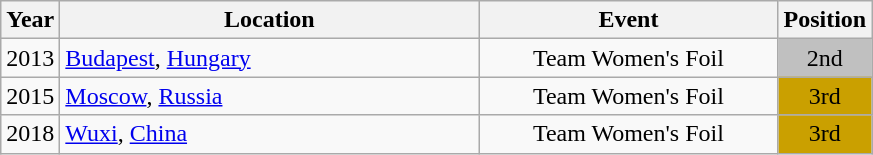<table class="wikitable" style="text-align:center;">
<tr>
<th>Year</th>
<th style="width:17em">Location</th>
<th style="width:12em">Event</th>
<th>Position</th>
</tr>
<tr>
<td>2013</td>
<td rowspan="1" align="left"> <a href='#'>Budapest</a>, <a href='#'>Hungary</a></td>
<td>Team Women's Foil</td>
<td bgcolor="silver">2nd</td>
</tr>
<tr>
<td>2015</td>
<td rowspan="1" align="left"> <a href='#'>Moscow</a>, <a href='#'>Russia</a></td>
<td>Team Women's Foil</td>
<td bgcolor="caramel">3rd</td>
</tr>
<tr>
<td>2018</td>
<td rowspan="1" align="left"> <a href='#'>Wuxi</a>, <a href='#'>China</a></td>
<td>Team Women's Foil</td>
<td bgcolor="caramel">3rd</td>
</tr>
</table>
